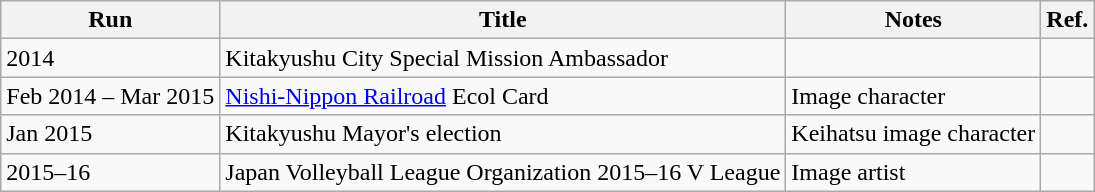<table class="wikitable">
<tr>
<th>Run</th>
<th>Title</th>
<th>Notes</th>
<th>Ref.</th>
</tr>
<tr>
<td>2014</td>
<td>Kitakyushu City Special Mission Ambassador</td>
<td></td>
<td></td>
</tr>
<tr>
<td>Feb 2014 – Mar 2015</td>
<td><a href='#'>Nishi-Nippon Railroad</a> Ecol Card</td>
<td>Image character</td>
<td></td>
</tr>
<tr>
<td>Jan 2015</td>
<td>Kitakyushu Mayor's election</td>
<td>Keihatsu image character</td>
<td></td>
</tr>
<tr>
<td>2015–16</td>
<td>Japan Volleyball League Organization 2015–16 V League</td>
<td>Image artist</td>
<td></td>
</tr>
</table>
